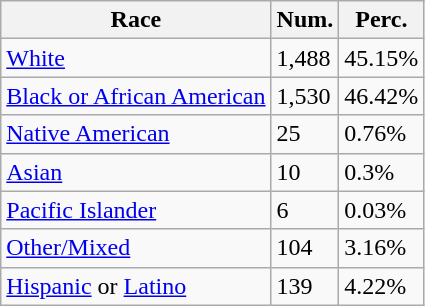<table class="wikitable">
<tr>
<th>Race</th>
<th>Num.</th>
<th>Perc.</th>
</tr>
<tr>
<td><a href='#'>White</a></td>
<td>1,488</td>
<td>45.15%</td>
</tr>
<tr>
<td><a href='#'>Black or African American</a></td>
<td>1,530</td>
<td>46.42%</td>
</tr>
<tr>
<td><a href='#'>Native American</a></td>
<td>25</td>
<td>0.76%</td>
</tr>
<tr>
<td><a href='#'>Asian</a></td>
<td>10</td>
<td>0.3%</td>
</tr>
<tr>
<td><a href='#'>Pacific Islander</a></td>
<td>6</td>
<td>0.03%</td>
</tr>
<tr>
<td><a href='#'>Other/Mixed</a></td>
<td>104</td>
<td>3.16%</td>
</tr>
<tr>
<td><a href='#'>Hispanic</a> or <a href='#'>Latino</a></td>
<td>139</td>
<td>4.22%</td>
</tr>
</table>
